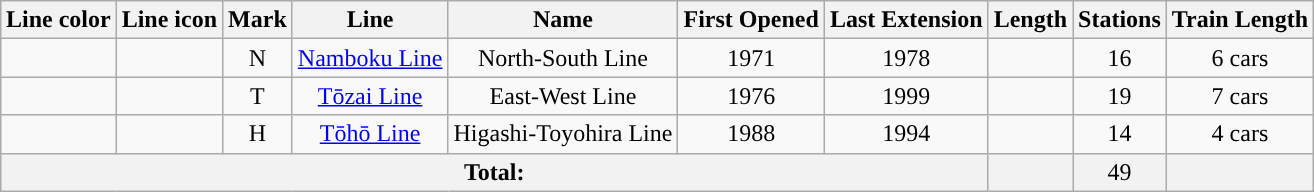<table class="wikitable sortable" style=margin:auto;font-align:center;text-align:center>
<tr>
<th>Line color</th>
<th>Line icon</th>
<th>Mark</th>
<th>Line</th>
<th>Name</th>
<th>First Opened</th>
<th>Last Extension</th>
<th>Length</th>
<th>Stations</th>
<th>Train Length</th>
</tr>
<tr>
<td style="background:#"></td>
<td style="text-align:center;"></td>
<td style="text-align:center;">N</td>
<td><a href='#'>Namboku Line</a></td>
<td>North-South Line</td>
<td style="text-align:center;">1971</td>
<td style="text-align:center;">1978</td>
<td></td>
<td style="text-align:center;">16</td>
<td style="text-align:center;">6 cars</td>
</tr>
<tr>
<td style="background:#"></td>
<td style="text-align:center;"></td>
<td style="text-align:center;">T</td>
<td><a href='#'>Tōzai Line</a></td>
<td>East-West Line</td>
<td style="text-align:center;">1976</td>
<td style="text-align:center;">1999</td>
<td></td>
<td style="text-align:center;">19</td>
<td style="text-align:center;">7 cars</td>
</tr>
<tr>
<td style="background:#"></td>
<td style="text-align:center;"></td>
<td style="text-align:center;">H</td>
<td><a href='#'>Tōhō Line</a></td>
<td>Higashi-Toyohira Line</td>
<td style="text-align:center;">1988</td>
<td style="text-align:center;">1994</td>
<td></td>
<td style="text-align:center;">14</td>
<td style="text-align:center;">4 cars</td>
</tr>
<tr style="background:#F2F2F2;">
<td colspan="7" style="text-align:center;"><strong>Total:</strong></td>
<td></td>
<td style="text-align:center;">49</td>
<td></td>
</tr>
</table>
